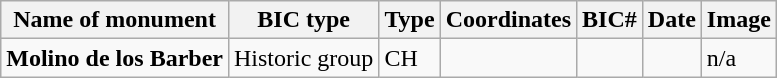<table class="wikitable">
<tr>
<th>Name of monument</th>
<th>BIC type</th>
<th>Type</th>
<th>Coordinates</th>
<th>BIC#</th>
<th>Date</th>
<th>Image</th>
</tr>
<tr>
<td><strong>Molino de los Barber</strong></td>
<td>Historic group</td>
<td>CH</td>
<td></td>
<td></td>
<td></td>
<td>n/a</td>
</tr>
</table>
